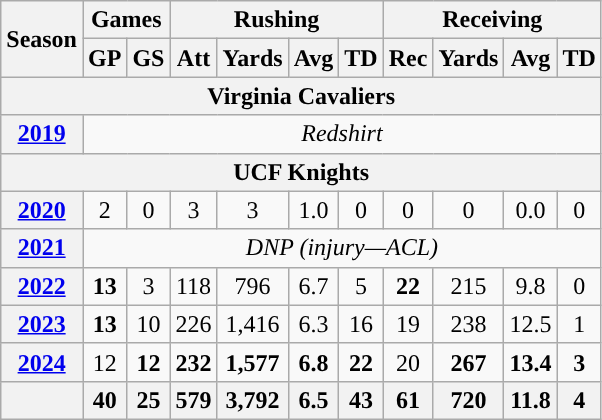<table class="wikitable" style="text-align:center;">
<tr>
<th rowspan="2">Season</th>
<th colspan="2">Games</th>
<th colspan="4">Rushing</th>
<th colspan="4">Receiving</th>
</tr>
<tr>
<th>GP</th>
<th>GS</th>
<th>Att</th>
<th>Yards</th>
<th>Avg</th>
<th>TD</th>
<th>Rec</th>
<th>Yards</th>
<th>Avg</th>
<th>TD</th>
</tr>
<tr>
<th colspan="12">Virginia Cavaliers</th>
</tr>
<tr>
<th><a href='#'>2019</a></th>
<td colspan="11"><em>Redshirt </em></td>
</tr>
<tr>
<th colspan="12">UCF Knights</th>
</tr>
<tr>
<th><a href='#'>2020</a></th>
<td>2</td>
<td>0</td>
<td>3</td>
<td>3</td>
<td>1.0</td>
<td>0</td>
<td>0</td>
<td>0</td>
<td>0.0</td>
<td>0</td>
</tr>
<tr>
<th><a href='#'>2021</a></th>
<td colspan="11"><em>DNP (injury—ACL)</em></td>
</tr>
<tr>
<th><a href='#'>2022</a></th>
<td><strong>13</strong></td>
<td>3</td>
<td>118</td>
<td>796</td>
<td>6.7</td>
<td>5</td>
<td><strong>22</strong></td>
<td>215</td>
<td>9.8</td>
<td>0</td>
</tr>
<tr>
<th><a href='#'>2023</a></th>
<td><strong>13</strong></td>
<td>10</td>
<td>226</td>
<td>1,416</td>
<td>6.3</td>
<td>16</td>
<td>19</td>
<td>238</td>
<td>12.5</td>
<td>1</td>
</tr>
<tr>
<th><a href='#'>2024</a></th>
<td>12</td>
<td><strong>12</strong></td>
<td><strong>232</strong></td>
<td><strong>1,577</strong></td>
<td><strong>6.8</strong></td>
<td><strong>22</strong></td>
<td>20</td>
<td><strong>267</strong></td>
<td><strong>13.4</strong></td>
<td><strong>3</strong></td>
</tr>
<tr>
<th></th>
<th>40</th>
<th>25</th>
<th>579</th>
<th>3,792</th>
<th>6.5</th>
<th>43</th>
<th>61</th>
<th>720</th>
<th>11.8</th>
<th>4</th>
</tr>
</table>
